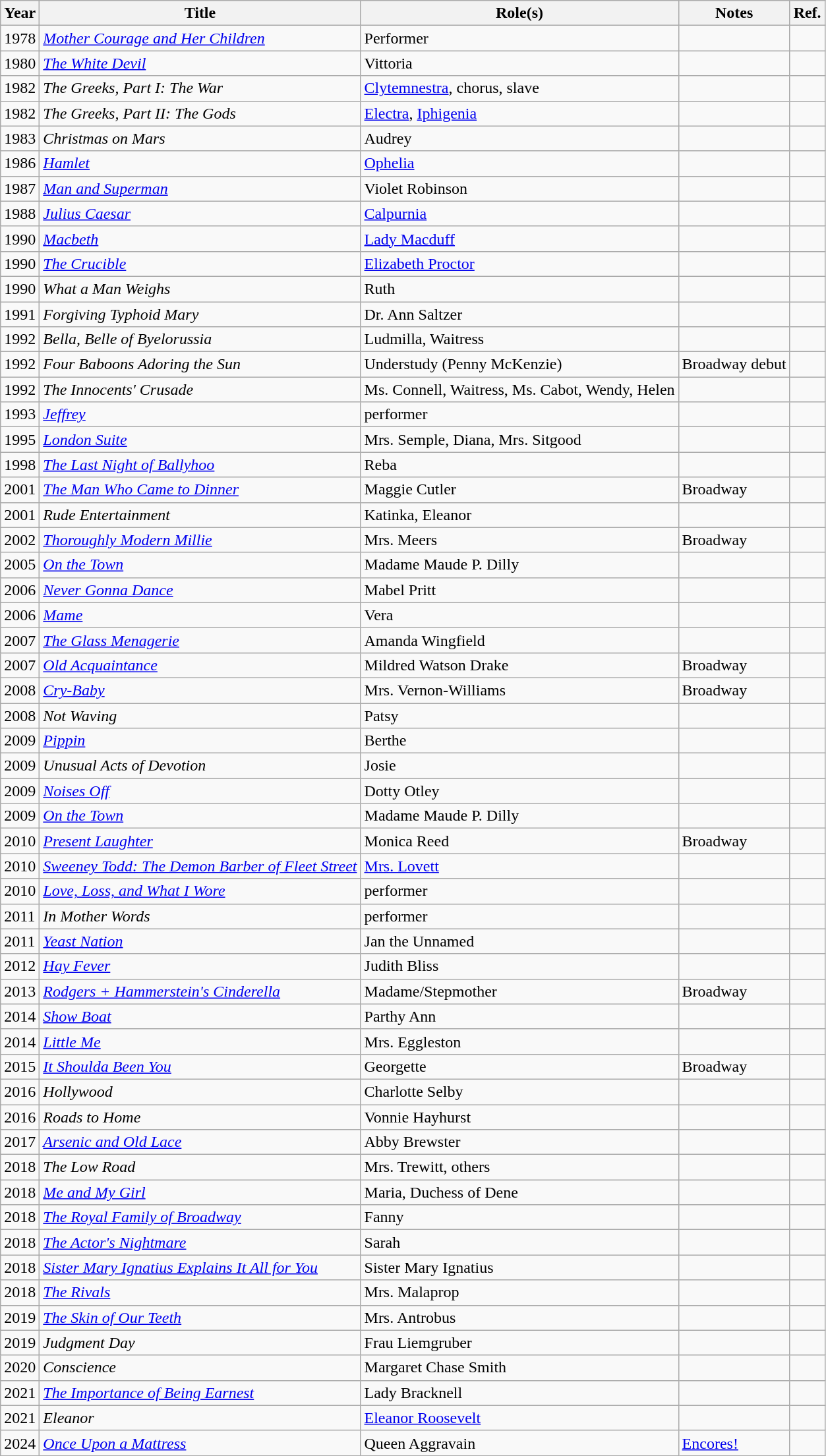<table class="wikitable">
<tr>
<th>Year</th>
<th>Title</th>
<th>Role(s)</th>
<th>Notes</th>
<th>Ref.</th>
</tr>
<tr>
<td>1978</td>
<td><em><a href='#'>Mother Courage and Her Children</a></em></td>
<td>Performer</td>
<td></td>
<td></td>
</tr>
<tr>
<td>1980</td>
<td><em><a href='#'>The White Devil</a></em></td>
<td>Vittoria</td>
<td></td>
<td></td>
</tr>
<tr>
<td>1982</td>
<td><em>The Greeks, Part I: The War</em></td>
<td><a href='#'>Clytemnestra</a>, chorus, slave</td>
<td></td>
<td></td>
</tr>
<tr>
<td>1982</td>
<td><em>The Greeks, Part II: The Gods</em></td>
<td><a href='#'>Electra</a>, <a href='#'>Iphigenia</a></td>
<td></td>
<td></td>
</tr>
<tr>
<td>1983</td>
<td><em>Christmas on Mars</em></td>
<td>Audrey</td>
<td></td>
<td></td>
</tr>
<tr>
<td>1986</td>
<td><em><a href='#'>Hamlet</a></em></td>
<td><a href='#'>Ophelia</a></td>
<td></td>
<td></td>
</tr>
<tr>
<td>1987</td>
<td><em><a href='#'>Man and Superman</a></em></td>
<td>Violet Robinson</td>
<td></td>
<td></td>
</tr>
<tr>
<td>1988</td>
<td><a href='#'><em>Julius Caesar</em></a></td>
<td><a href='#'>Calpurnia</a></td>
<td></td>
<td></td>
</tr>
<tr>
<td>1990</td>
<td><em><a href='#'>Macbeth</a></em></td>
<td><a href='#'>Lady Macduff</a></td>
<td></td>
<td></td>
</tr>
<tr>
<td>1990</td>
<td><em><a href='#'>The Crucible</a></em></td>
<td><a href='#'>Elizabeth Proctor</a></td>
<td></td>
<td></td>
</tr>
<tr>
<td>1990</td>
<td><em>What a Man Weighs</em></td>
<td>Ruth</td>
<td></td>
<td></td>
</tr>
<tr>
<td>1991</td>
<td><em>Forgiving Typhoid Mary</em></td>
<td>Dr. Ann Saltzer</td>
<td></td>
<td></td>
</tr>
<tr>
<td>1992</td>
<td><em>Bella, Belle of Byelorussia</em></td>
<td>Ludmilla, Waitress</td>
<td></td>
<td></td>
</tr>
<tr>
<td>1992</td>
<td><em>Four Baboons Adoring the Sun</em></td>
<td>Understudy (Penny McKenzie)</td>
<td>Broadway debut</td>
<td></td>
</tr>
<tr>
<td>1992</td>
<td><em>The Innocents' Crusade</em></td>
<td>Ms. Connell, Waitress, Ms. Cabot, Wendy, Helen</td>
<td></td>
<td></td>
</tr>
<tr>
<td>1993</td>
<td><a href='#'><em>Jeffrey</em></a></td>
<td>performer</td>
<td></td>
<td></td>
</tr>
<tr>
<td>1995</td>
<td><a href='#'><em>London Suite</em></a></td>
<td>Mrs. Semple, Diana, Mrs. Sitgood</td>
<td></td>
<td></td>
</tr>
<tr>
<td>1998</td>
<td><em><a href='#'>The Last Night of Ballyhoo</a></em></td>
<td>Reba</td>
<td></td>
<td></td>
</tr>
<tr>
<td>2001</td>
<td><em><a href='#'>The Man Who Came to Dinner</a></em></td>
<td>Maggie Cutler</td>
<td>Broadway</td>
<td></td>
</tr>
<tr>
<td>2001</td>
<td><em>Rude Entertainment</em></td>
<td>Katinka, Eleanor</td>
<td></td>
<td></td>
</tr>
<tr>
<td>2002</td>
<td><a href='#'><em>Thoroughly Modern Millie</em></a></td>
<td>Mrs. Meers</td>
<td>Broadway</td>
<td></td>
</tr>
<tr>
<td>2005</td>
<td><a href='#'><em>On the Town</em></a></td>
<td>Madame Maude P. Dilly</td>
<td></td>
<td></td>
</tr>
<tr>
<td>2006</td>
<td><em><a href='#'>Never Gonna Dance</a></em></td>
<td>Mabel Pritt</td>
<td></td>
<td></td>
</tr>
<tr>
<td>2006</td>
<td><a href='#'><em>Mame</em></a></td>
<td>Vera</td>
<td></td>
<td></td>
</tr>
<tr>
<td>2007</td>
<td><em><a href='#'>The Glass Menagerie</a></em></td>
<td>Amanda Wingfield</td>
<td></td>
<td></td>
</tr>
<tr>
<td>2007</td>
<td><a href='#'><em>Old Acquaintance</em></a></td>
<td>Mildred Watson Drake</td>
<td>Broadway</td>
<td></td>
</tr>
<tr>
<td>2008</td>
<td><a href='#'><em>Cry-Baby</em></a></td>
<td>Mrs. Vernon-Williams</td>
<td>Broadway</td>
<td></td>
</tr>
<tr>
<td>2008</td>
<td><em>Not Waving</em></td>
<td>Patsy</td>
<td></td>
<td></td>
</tr>
<tr>
<td>2009</td>
<td><a href='#'><em>Pippin</em></a></td>
<td>Berthe</td>
<td></td>
<td></td>
</tr>
<tr>
<td>2009</td>
<td><em>Unusual Acts of Devotion</em></td>
<td>Josie</td>
<td></td>
<td></td>
</tr>
<tr>
<td>2009</td>
<td><em><a href='#'>Noises Off</a></em></td>
<td>Dotty Otley</td>
<td></td>
<td></td>
</tr>
<tr>
<td>2009</td>
<td><a href='#'><em>On the Town</em></a></td>
<td>Madame Maude P. Dilly</td>
<td></td>
<td></td>
</tr>
<tr>
<td>2010</td>
<td><em><a href='#'>Present Laughter</a></em></td>
<td>Monica Reed</td>
<td>Broadway</td>
<td></td>
</tr>
<tr>
<td>2010</td>
<td><em><a href='#'>Sweeney Todd: The Demon Barber of Fleet Street</a></em></td>
<td><a href='#'>Mrs. Lovett</a></td>
<td></td>
<td></td>
</tr>
<tr>
<td>2010</td>
<td><em><a href='#'>Love, Loss, and What I Wore</a></em></td>
<td>performer</td>
<td></td>
<td></td>
</tr>
<tr>
<td>2011</td>
<td><em>In Mother Words</em></td>
<td>performer</td>
<td></td>
<td></td>
</tr>
<tr>
<td>2011</td>
<td><em><a href='#'>Yeast Nation</a></em></td>
<td>Jan the Unnamed</td>
<td></td>
<td></td>
</tr>
<tr>
<td>2012</td>
<td><a href='#'><em>Hay Fever</em></a></td>
<td>Judith Bliss</td>
<td></td>
<td></td>
</tr>
<tr>
<td>2013</td>
<td><a href='#'><em>Rodgers + Hammerstein's Cinderella</em></a></td>
<td>Madame/Stepmother</td>
<td>Broadway</td>
<td></td>
</tr>
<tr>
<td>2014</td>
<td><em><a href='#'>Show Boat</a></em></td>
<td>Parthy Ann</td>
<td></td>
<td></td>
</tr>
<tr>
<td>2014</td>
<td><a href='#'><em>Little Me</em></a></td>
<td>Mrs. Eggleston</td>
<td></td>
<td></td>
</tr>
<tr>
<td>2015</td>
<td><em><a href='#'>It Shoulda Been You</a></em></td>
<td>Georgette</td>
<td>Broadway</td>
<td></td>
</tr>
<tr>
<td>2016</td>
<td><em>Hollywood</em></td>
<td>Charlotte Selby</td>
<td></td>
<td></td>
</tr>
<tr>
<td>2016</td>
<td><em>Roads to Home</em></td>
<td>Vonnie Hayhurst</td>
<td></td>
<td></td>
</tr>
<tr>
<td>2017</td>
<td><a href='#'><em>Arsenic and Old Lace</em></a></td>
<td>Abby Brewster</td>
<td></td>
<td></td>
</tr>
<tr>
<td>2018</td>
<td><em>The Low Road</em></td>
<td>Mrs. Trewitt, others</td>
<td></td>
<td></td>
</tr>
<tr>
<td>2018</td>
<td><em><a href='#'>Me and My Girl</a></em></td>
<td>Maria, Duchess of Dene</td>
<td></td>
<td></td>
</tr>
<tr>
<td>2018</td>
<td><a href='#'><em>The Royal Family of Broadway</em></a></td>
<td>Fanny</td>
<td></td>
<td></td>
</tr>
<tr>
<td>2018</td>
<td><em><a href='#'>The Actor's Nightmare</a></em></td>
<td>Sarah</td>
<td></td>
<td></td>
</tr>
<tr>
<td>2018</td>
<td><em><a href='#'>Sister Mary Ignatius Explains It All for You</a></em></td>
<td>Sister Mary Ignatius</td>
<td></td>
<td></td>
</tr>
<tr>
<td>2018</td>
<td><em><a href='#'>The Rivals</a></em></td>
<td>Mrs. Malaprop</td>
<td></td>
<td></td>
</tr>
<tr>
<td>2019</td>
<td><em><a href='#'>The Skin of Our Teeth</a></em></td>
<td>Mrs. Antrobus</td>
<td></td>
<td></td>
</tr>
<tr>
<td>2019</td>
<td><em>Judgment Day</em></td>
<td>Frau Liemgruber</td>
<td></td>
<td></td>
</tr>
<tr>
<td>2020</td>
<td><em>Conscience</em></td>
<td>Margaret Chase Smith</td>
<td></td>
<td></td>
</tr>
<tr>
<td>2021</td>
<td><em><a href='#'>The Importance of Being Earnest</a></em></td>
<td>Lady Bracknell</td>
<td></td>
<td></td>
</tr>
<tr>
<td>2021</td>
<td><em>Eleanor</em></td>
<td><a href='#'>Eleanor Roosevelt</a></td>
<td></td>
<td></td>
</tr>
<tr>
<td>2024</td>
<td><em><a href='#'>Once Upon a Mattress</a></em></td>
<td>Queen Aggravain</td>
<td><a href='#'>Encores!</a></td>
<td></td>
</tr>
</table>
